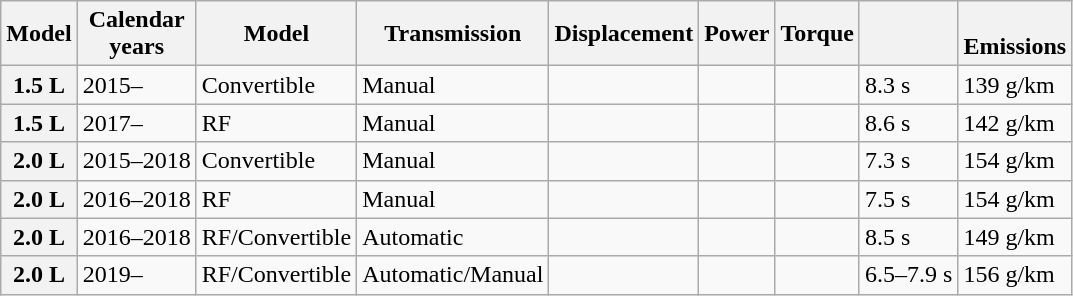<table class="wikitable sortable collapsible">
<tr>
<th>Model</th>
<th>Calendar<br>years</th>
<th>Model</th>
<th>Transmission</th>
<th>Displacement</th>
<th>Power</th>
<th>Torque</th>
<th></th>
<th><br>Emissions</th>
</tr>
<tr>
<th>1.5 L</th>
<td>2015–</td>
<td>Convertible</td>
<td>Manual</td>
<td></td>
<td></td>
<td></td>
<td>8.3 s</td>
<td>139 g/km</td>
</tr>
<tr>
<th>1.5 L</th>
<td>2017–</td>
<td>RF</td>
<td>Manual</td>
<td></td>
<td></td>
<td></td>
<td>8.6 s</td>
<td>142 g/km</td>
</tr>
<tr>
<th>2.0 L</th>
<td>2015–2018</td>
<td>Convertible</td>
<td>Manual</td>
<td></td>
<td></td>
<td></td>
<td>7.3 s</td>
<td>154 g/km</td>
</tr>
<tr>
<th>2.0 L</th>
<td>2016–2018</td>
<td>RF</td>
<td>Manual</td>
<td></td>
<td></td>
<td></td>
<td>7.5 s</td>
<td>154 g/km</td>
</tr>
<tr>
<th>2.0 L</th>
<td>2016–2018</td>
<td>RF/Convertible</td>
<td>Automatic</td>
<td></td>
<td></td>
<td></td>
<td>8.5 s</td>
<td>149 g/km</td>
</tr>
<tr>
<th>2.0 L</th>
<td>2019–</td>
<td>RF/Convertible</td>
<td>Automatic/Manual</td>
<td></td>
<td></td>
<td></td>
<td>6.5–7.9 s</td>
<td>156 g/km</td>
</tr>
</table>
